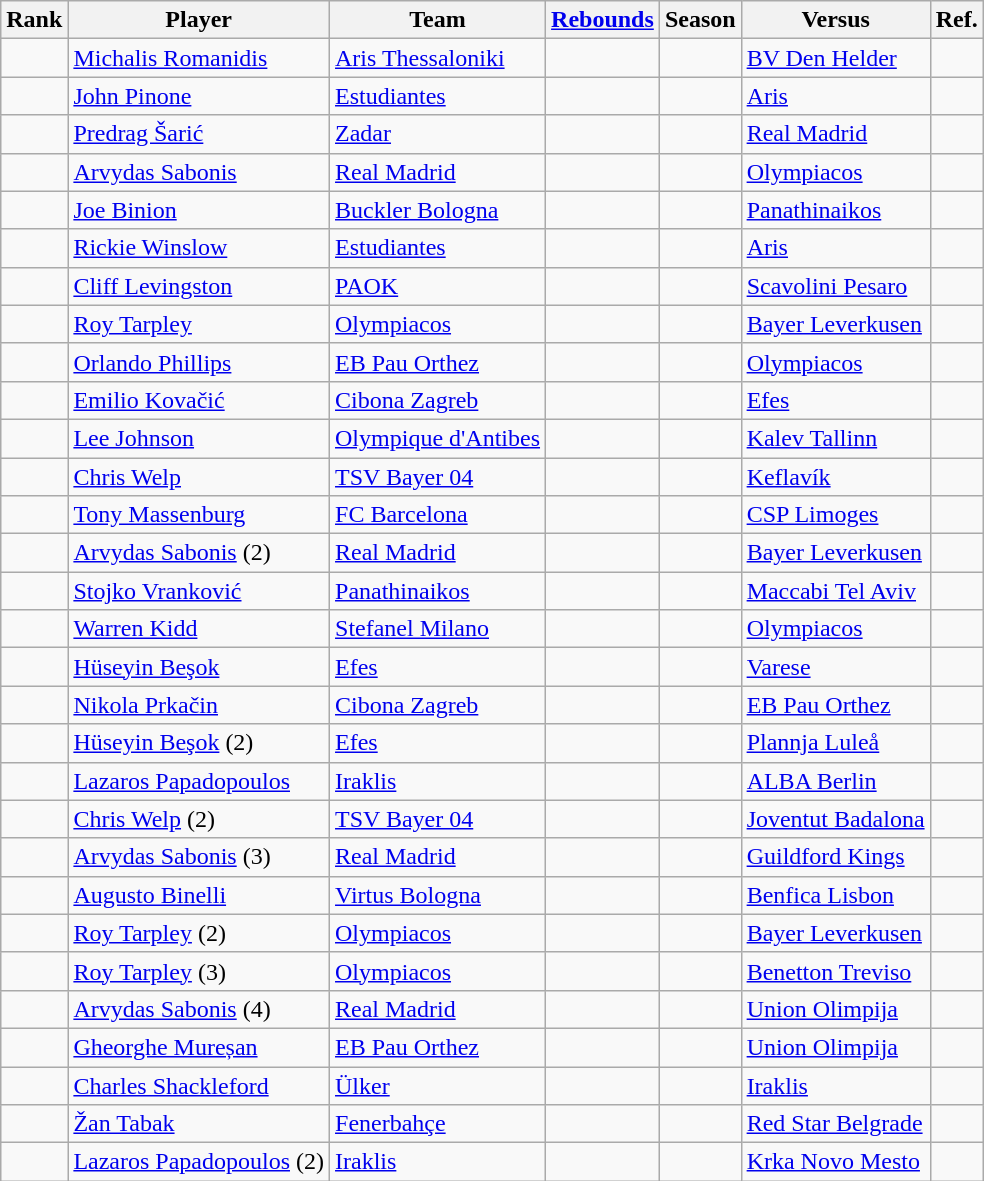<table class="wikitable sortable">
<tr>
<th>Rank</th>
<th>Player</th>
<th>Team</th>
<th><a href='#'>Rebounds</a></th>
<th>Season</th>
<th>Versus</th>
<th>Ref.</th>
</tr>
<tr>
<td></td>
<td> <a href='#'>Michalis Romanidis</a></td>
<td> <a href='#'>Aris Thessaloniki</a></td>
<td></td>
<td></td>
<td> <a href='#'>BV Den Helder</a></td>
<td></td>
</tr>
<tr>
<td></td>
<td> <a href='#'>John Pinone</a></td>
<td> <a href='#'>Estudiantes</a></td>
<td></td>
<td></td>
<td> <a href='#'>Aris</a></td>
<td></td>
</tr>
<tr>
<td></td>
<td> <a href='#'>Predrag Šarić</a></td>
<td> <a href='#'>Zadar</a></td>
<td></td>
<td></td>
<td> <a href='#'>Real Madrid</a></td>
<td></td>
</tr>
<tr>
<td></td>
<td> <a href='#'>Arvydas Sabonis</a></td>
<td> <a href='#'>Real Madrid</a></td>
<td></td>
<td></td>
<td> <a href='#'>Olympiacos</a></td>
<td></td>
</tr>
<tr>
<td></td>
<td> <a href='#'>Joe Binion</a></td>
<td> <a href='#'>Buckler Bologna</a></td>
<td></td>
<td></td>
<td> <a href='#'>Panathinaikos</a></td>
<td></td>
</tr>
<tr>
<td></td>
<td> <a href='#'>Rickie Winslow</a></td>
<td> <a href='#'>Estudiantes</a></td>
<td></td>
<td></td>
<td> <a href='#'>Aris</a></td>
<td></td>
</tr>
<tr>
<td></td>
<td> <a href='#'>Cliff Levingston</a></td>
<td> <a href='#'>PAOK</a></td>
<td></td>
<td></td>
<td> <a href='#'>Scavolini Pesaro</a></td>
<td></td>
</tr>
<tr>
<td></td>
<td> <a href='#'>Roy Tarpley</a></td>
<td> <a href='#'>Olympiacos</a></td>
<td></td>
<td></td>
<td> <a href='#'>Bayer Leverkusen</a></td>
<td></td>
</tr>
<tr>
<td></td>
<td> <a href='#'>Orlando Phillips</a></td>
<td> <a href='#'>EB Pau Orthez</a></td>
<td></td>
<td></td>
<td> <a href='#'>Olympiacos</a></td>
<td></td>
</tr>
<tr>
<td></td>
<td> <a href='#'>Emilio Kovačić</a></td>
<td> <a href='#'>Cibona Zagreb</a></td>
<td></td>
<td></td>
<td> <a href='#'>Efes</a></td>
<td></td>
</tr>
<tr>
<td></td>
<td> <a href='#'>Lee Johnson</a></td>
<td> <a href='#'>Olympique d'Antibes</a></td>
<td></td>
<td></td>
<td> <a href='#'>Kalev Tallinn</a></td>
<td></td>
</tr>
<tr>
<td></td>
<td> <a href='#'>Chris Welp</a></td>
<td> <a href='#'>TSV Bayer 04</a></td>
<td></td>
<td></td>
<td> <a href='#'>Keflavík</a></td>
<td></td>
</tr>
<tr>
<td></td>
<td> <a href='#'>Tony Massenburg</a></td>
<td> <a href='#'>FC Barcelona</a></td>
<td></td>
<td></td>
<td> <a href='#'>CSP Limoges</a></td>
<td></td>
</tr>
<tr>
<td></td>
<td> <a href='#'>Arvydas Sabonis</a> (2)</td>
<td> <a href='#'>Real Madrid</a></td>
<td></td>
<td></td>
<td> <a href='#'>Bayer Leverkusen</a></td>
<td></td>
</tr>
<tr>
<td></td>
<td> <a href='#'>Stojko Vranković</a></td>
<td> <a href='#'>Panathinaikos</a></td>
<td></td>
<td></td>
<td> <a href='#'>Maccabi Tel Aviv</a></td>
<td></td>
</tr>
<tr>
<td></td>
<td> <a href='#'>Warren Kidd</a></td>
<td> <a href='#'>Stefanel Milano</a></td>
<td></td>
<td></td>
<td> <a href='#'>Olympiacos</a></td>
<td></td>
</tr>
<tr>
<td></td>
<td> <a href='#'>Hüseyin Beşok</a></td>
<td> <a href='#'>Efes</a></td>
<td></td>
<td></td>
<td> <a href='#'>Varese</a></td>
<td></td>
</tr>
<tr>
<td></td>
<td> <a href='#'>Nikola Prkačin</a></td>
<td> <a href='#'>Cibona Zagreb</a></td>
<td></td>
<td></td>
<td> <a href='#'>EB Pau Orthez</a></td>
<td></td>
</tr>
<tr>
<td></td>
<td> <a href='#'>Hüseyin Beşok</a> (2)</td>
<td> <a href='#'>Efes</a></td>
<td></td>
<td></td>
<td> <a href='#'>Plannja Luleå</a></td>
<td></td>
</tr>
<tr>
<td></td>
<td> <a href='#'>Lazaros Papadopoulos</a></td>
<td> <a href='#'>Iraklis</a></td>
<td></td>
<td></td>
<td> <a href='#'>ALBA Berlin</a></td>
<td></td>
</tr>
<tr>
<td></td>
<td> <a href='#'>Chris Welp</a> (2)</td>
<td> <a href='#'>TSV Bayer 04</a></td>
<td></td>
<td></td>
<td> <a href='#'>Joventut Badalona</a></td>
<td></td>
</tr>
<tr>
<td></td>
<td> <a href='#'>Arvydas Sabonis</a> (3)</td>
<td> <a href='#'>Real Madrid</a></td>
<td></td>
<td></td>
<td> <a href='#'>Guildford Kings</a></td>
<td></td>
</tr>
<tr>
<td></td>
<td> <a href='#'>Augusto Binelli</a></td>
<td> <a href='#'>Virtus Bologna</a></td>
<td></td>
<td></td>
<td> <a href='#'>Benfica Lisbon</a></td>
<td></td>
</tr>
<tr>
<td></td>
<td> <a href='#'>Roy Tarpley</a> (2)</td>
<td> <a href='#'>Olympiacos</a></td>
<td></td>
<td></td>
<td> <a href='#'>Bayer Leverkusen</a></td>
<td></td>
</tr>
<tr>
<td></td>
<td> <a href='#'>Roy Tarpley</a> (3)</td>
<td> <a href='#'>Olympiacos</a></td>
<td></td>
<td></td>
<td> <a href='#'>Benetton Treviso</a></td>
<td></td>
</tr>
<tr>
<td></td>
<td> <a href='#'>Arvydas Sabonis</a> (4)</td>
<td> <a href='#'>Real Madrid</a></td>
<td></td>
<td></td>
<td> <a href='#'>Union Olimpija</a></td>
<td></td>
</tr>
<tr>
<td></td>
<td> <a href='#'>Gheorghe Mureșan</a></td>
<td> <a href='#'>EB Pau Orthez</a></td>
<td></td>
<td></td>
<td> <a href='#'>Union Olimpija</a></td>
<td></td>
</tr>
<tr>
<td></td>
<td> <a href='#'>Charles Shackleford</a></td>
<td> <a href='#'>Ülker</a></td>
<td></td>
<td></td>
<td> <a href='#'>Iraklis</a></td>
<td></td>
</tr>
<tr>
<td></td>
<td> <a href='#'>Žan Tabak</a></td>
<td> <a href='#'>Fenerbahçe</a></td>
<td></td>
<td></td>
<td> <a href='#'>Red Star Belgrade</a></td>
<td></td>
</tr>
<tr>
<td></td>
<td> <a href='#'>Lazaros Papadopoulos</a> (2)</td>
<td> <a href='#'>Iraklis</a></td>
<td></td>
<td></td>
<td> <a href='#'>Krka Novo Mesto</a></td>
<td></td>
</tr>
</table>
